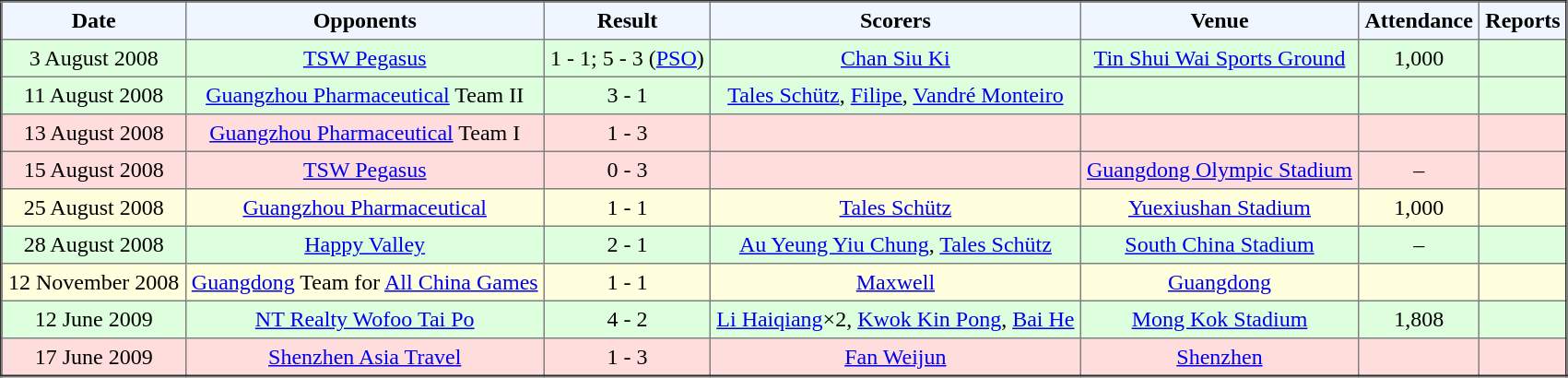<table border="2" cellpadding="4" style="border-collapse:collapse; text-align:center;">
<tr style="background:#f0f6ff;">
<th><strong>Date</strong></th>
<th><strong>Opponents</strong></th>
<th><strong>Result</strong></th>
<th><strong>Scorers</strong></th>
<th><strong>Venue</strong></th>
<th><strong>Attendance</strong></th>
<th><strong>Reports</strong></th>
</tr>
<tr bgcolor="#ddffdd">
<td>3 August 2008</td>
<td><a href='#'>TSW Pegasus</a></td>
<td>1 - 1; 5 - 3 (<a href='#'>PSO</a>) </td>
<td><a href='#'>Chan Siu Ki</a></td>
<td><a href='#'>Tin Shui Wai Sports Ground</a></td>
<td>1,000</td>
<td><br> </td>
</tr>
<tr bgcolor="#ddffdd">
<td>11 August 2008</td>
<td><a href='#'>Guangzhou Pharmaceutical</a> Team II</td>
<td>3 - 1</td>
<td><a href='#'>Tales Schütz</a>, <a href='#'>Filipe</a>, <a href='#'>Vandré Monteiro</a></td>
<td></td>
<td></td>
<td><br> </td>
</tr>
<tr bgcolor="#ffdddd">
<td>13 August 2008</td>
<td><a href='#'>Guangzhou Pharmaceutical</a> Team I</td>
<td>1 - 3</td>
<td></td>
<td></td>
<td></td>
<td></td>
</tr>
<tr bgcolor="#ffdddd">
<td>15 August 2008</td>
<td><a href='#'>TSW Pegasus</a></td>
<td>0 - 3</td>
<td></td>
<td><a href='#'>Guangdong Olympic Stadium</a></td>
<td>–</td>
<td> <br> </td>
</tr>
<tr bgcolor="#ffffdd">
<td>25 August 2008</td>
<td><a href='#'>Guangzhou Pharmaceutical</a></td>
<td>1 - 1</td>
<td><a href='#'>Tales Schütz</a></td>
<td><a href='#'>Yuexiushan Stadium</a></td>
<td>1,000</td>
<td></td>
</tr>
<tr bgcolor="#ddffdd">
<td>28 August 2008</td>
<td><a href='#'>Happy Valley</a></td>
<td>2 - 1</td>
<td><a href='#'>Au Yeung Yiu Chung</a>, <a href='#'>Tales Schütz</a></td>
<td><a href='#'>South China Stadium</a></td>
<td>–</td>
<td><br> </td>
</tr>
<tr bgcolor="#ffffdd">
<td>12 November 2008</td>
<td><a href='#'>Guangdong</a> Team for <a href='#'>All China Games</a></td>
<td>1 - 1</td>
<td><a href='#'>Maxwell</a></td>
<td><a href='#'>Guangdong</a></td>
<td></td>
<td><br> </td>
</tr>
<tr bgcolor="#ddffdd">
<td>12 June 2009</td>
<td><a href='#'>NT Realty Wofoo Tai Po</a></td>
<td>4 - 2</td>
<td><a href='#'>Li Haiqiang</a>×2, <a href='#'>Kwok Kin Pong</a>, <a href='#'>Bai He</a></td>
<td><a href='#'>Mong Kok Stadium</a></td>
<td>1,808</td>
<td><br> </td>
</tr>
<tr bgcolor="#ffdddd">
<td>17 June 2009</td>
<td><a href='#'>Shenzhen Asia Travel</a></td>
<td>1 - 3</td>
<td><a href='#'>Fan Weijun</a></td>
<td><a href='#'>Shenzhen</a></td>
<td></td>
<td><br> </td>
</tr>
</table>
